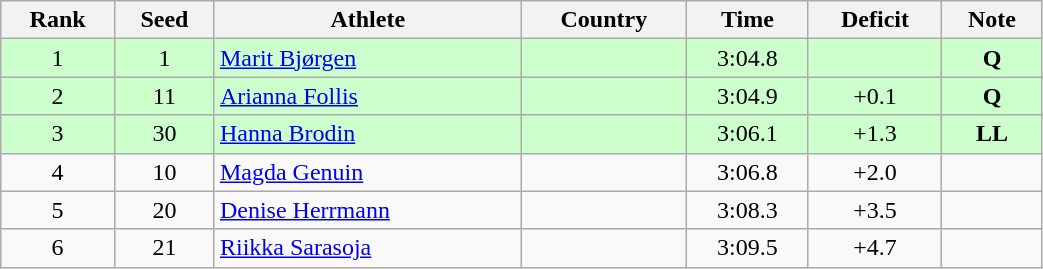<table class="wikitable sortable" style="text-align:center" width=55%>
<tr>
<th>Rank</th>
<th>Seed</th>
<th>Athlete</th>
<th>Country</th>
<th>Time</th>
<th>Deficit</th>
<th>Note</th>
</tr>
<tr bgcolor=ccffcc>
<td>1</td>
<td>1</td>
<td align=left><a href='#'>Marit Bjørgen</a></td>
<td align=left></td>
<td>3:04.8</td>
<td></td>
<td><strong>Q</strong></td>
</tr>
<tr bgcolor=ccffcc>
<td>2</td>
<td>11</td>
<td align=left><a href='#'>Arianna Follis</a></td>
<td align=left></td>
<td>3:04.9</td>
<td>+0.1</td>
<td><strong>Q</strong></td>
</tr>
<tr bgcolor=ccffcc>
<td>3</td>
<td>30</td>
<td align=left><a href='#'>Hanna Brodin</a></td>
<td align=left></td>
<td>3:06.1</td>
<td>+1.3</td>
<td><strong>LL</strong></td>
</tr>
<tr>
<td>4</td>
<td>10</td>
<td align=left><a href='#'>Magda Genuin</a></td>
<td align=left></td>
<td>3:06.8</td>
<td>+2.0</td>
<td></td>
</tr>
<tr>
<td>5</td>
<td>20</td>
<td align=left><a href='#'>Denise Herrmann</a></td>
<td align=left></td>
<td>3:08.3</td>
<td>+3.5</td>
<td></td>
</tr>
<tr>
<td>6</td>
<td>21</td>
<td align=left><a href='#'>Riikka Sarasoja</a></td>
<td align=left></td>
<td>3:09.5</td>
<td>+4.7</td>
<td></td>
</tr>
</table>
